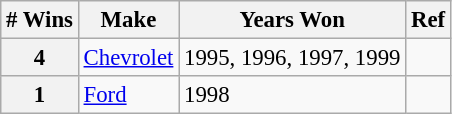<table class="wikitable" style="font-size: 95%;">
<tr>
<th># Wins</th>
<th>Make</th>
<th>Years Won</th>
<th>Ref</th>
</tr>
<tr>
<th>4</th>
<td> <a href='#'>Chevrolet</a></td>
<td>1995, 1996, 1997, 1999</td>
<td align="center"></td>
</tr>
<tr>
<th>1</th>
<td> <a href='#'>Ford</a></td>
<td>1998</td>
<td align="center"></td>
</tr>
</table>
